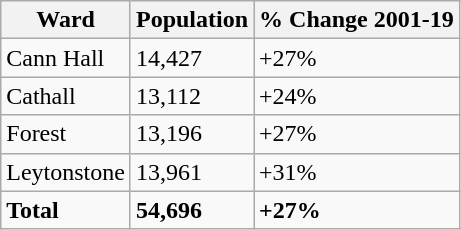<table class="wikitable">
<tr>
<th>Ward</th>
<th>Population</th>
<th>% Change 2001-19</th>
</tr>
<tr>
<td>Cann Hall</td>
<td>14,427</td>
<td>+27%</td>
</tr>
<tr>
<td>Cathall</td>
<td>13,112</td>
<td>+24%</td>
</tr>
<tr>
<td>Forest</td>
<td>13,196</td>
<td>+27%</td>
</tr>
<tr>
<td>Leytonstone</td>
<td>13,961</td>
<td>+31%</td>
</tr>
<tr>
<td><strong>Total</strong></td>
<td><strong>54,696</strong></td>
<td><strong>+27%</strong></td>
</tr>
</table>
